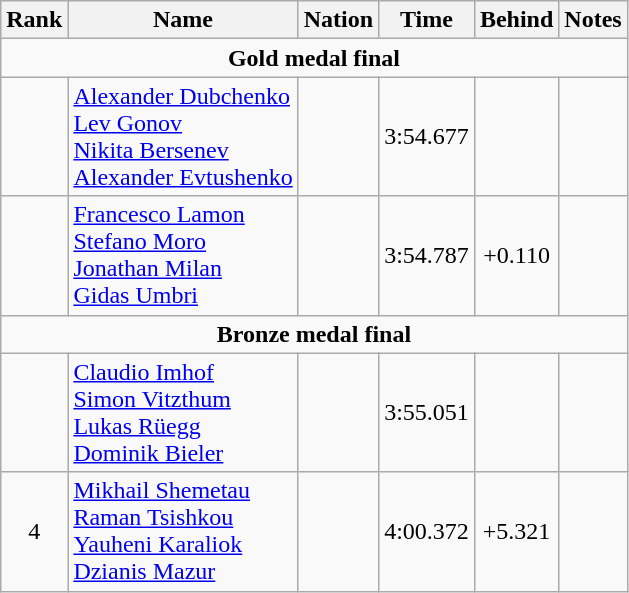<table class="wikitable" style="text-align:center">
<tr>
<th>Rank</th>
<th>Name</th>
<th>Nation</th>
<th>Time</th>
<th>Behind</th>
<th>Notes</th>
</tr>
<tr>
<td colspan=6><strong>Gold medal final</strong></td>
</tr>
<tr>
<td></td>
<td align=left><a href='#'>Alexander Dubchenko</a><br><a href='#'>Lev Gonov</a><br><a href='#'>Nikita Bersenev</a><br><a href='#'>Alexander Evtushenko</a></td>
<td align=left></td>
<td>3:54.677</td>
<td></td>
<td></td>
</tr>
<tr>
<td></td>
<td align=left><a href='#'>Francesco Lamon</a><br><a href='#'>Stefano Moro</a><br><a href='#'>Jonathan Milan</a><br><a href='#'>Gidas Umbri</a></td>
<td align=left></td>
<td>3:54.787</td>
<td>+0.110</td>
<td></td>
</tr>
<tr>
<td colspan=6><strong>Bronze medal final</strong></td>
</tr>
<tr>
<td></td>
<td align=left><a href='#'>Claudio Imhof</a><br><a href='#'>Simon Vitzthum</a><br><a href='#'>Lukas Rüegg</a><br><a href='#'>Dominik Bieler</a></td>
<td align=left></td>
<td>3:55.051</td>
<td></td>
<td></td>
</tr>
<tr>
<td>4</td>
<td align=left><a href='#'>Mikhail Shemetau</a><br><a href='#'>Raman Tsishkou</a><br><a href='#'>Yauheni Karaliok</a><br><a href='#'>Dzianis Mazur</a></td>
<td align=left></td>
<td>4:00.372</td>
<td>+5.321</td>
<td></td>
</tr>
</table>
